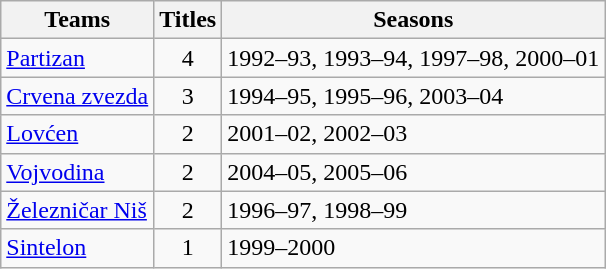<table class="wikitable sortable">
<tr>
<th>Teams</th>
<th>Titles</th>
<th>Seasons</th>
</tr>
<tr>
<td><a href='#'>Partizan</a></td>
<td style="text-align:center">4</td>
<td>1992–93, 1993–94, 1997–98, 2000–01</td>
</tr>
<tr>
<td><a href='#'>Crvena zvezda</a></td>
<td style="text-align:center">3</td>
<td>1994–95, 1995–96, 2003–04</td>
</tr>
<tr>
<td><a href='#'>Lovćen</a></td>
<td style="text-align:center">2</td>
<td>2001–02, 2002–03</td>
</tr>
<tr>
<td><a href='#'>Vojvodina</a></td>
<td style="text-align:center">2</td>
<td>2004–05, 2005–06</td>
</tr>
<tr>
<td><a href='#'>Železničar Niš</a></td>
<td style="text-align:center">2</td>
<td>1996–97, 1998–99</td>
</tr>
<tr>
<td><a href='#'>Sintelon</a></td>
<td style="text-align:center">1</td>
<td>1999–2000</td>
</tr>
</table>
